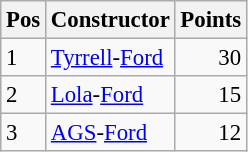<table class="wikitable" style="font-size: 95%;">
<tr>
<th>Pos</th>
<th>Constructor</th>
<th>Points</th>
</tr>
<tr>
<td>1</td>
<td> <a href='#'>Tyrrell</a>-<a href='#'>Ford</a></td>
<td align="right">30</td>
</tr>
<tr>
<td>2</td>
<td> <a href='#'>Lola</a>-<a href='#'>Ford</a></td>
<td align="right">15</td>
</tr>
<tr>
<td>3</td>
<td> <a href='#'>AGS</a>-<a href='#'>Ford</a></td>
<td align="right">12</td>
</tr>
</table>
